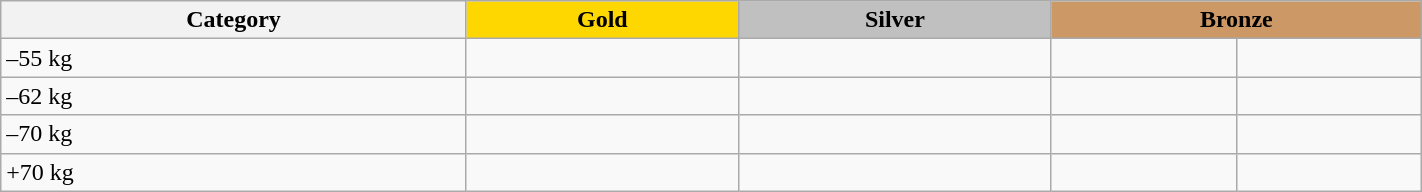<table class=wikitable width=75%>
<tr>
<th>Category</th>
<th style="background: gold">Gold</th>
<th style="background: silver">Silver</th>
<th style="background: #cc9966" colspan=2>Bronze</th>
</tr>
<tr>
<td>–55 kg</td>
<td></td>
<td></td>
<td></td>
<td></td>
</tr>
<tr>
<td>–62 kg</td>
<td></td>
<td></td>
<td></td>
<td></td>
</tr>
<tr>
<td>–70 kg</td>
<td></td>
<td></td>
<td></td>
<td></td>
</tr>
<tr>
<td>+70 kg</td>
<td></td>
<td></td>
<td></td>
<td></td>
</tr>
</table>
